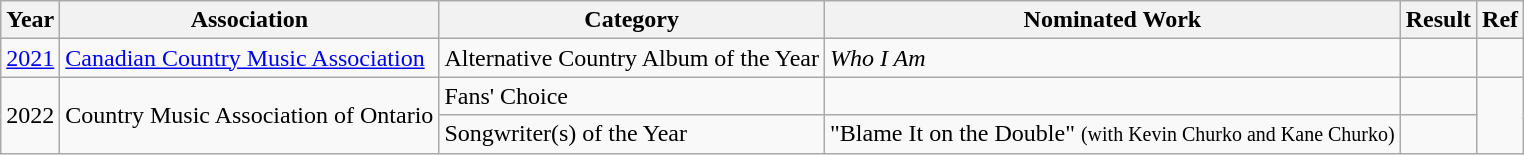<table class="wikitable">
<tr>
<th>Year</th>
<th>Association</th>
<th>Category</th>
<th>Nominated Work</th>
<th>Result</th>
<th>Ref</th>
</tr>
<tr>
<td><a href='#'>2021</a></td>
<td><a href='#'>Canadian Country Music Association</a></td>
<td>Alternative Country Album of the Year</td>
<td><em>Who I Am</em></td>
<td></td>
<td></td>
</tr>
<tr>
<td rowspan="2">2022</td>
<td rowspan="2">Country Music Association of Ontario</td>
<td>Fans' Choice</td>
<td></td>
<td></td>
<td rowspan="2"></td>
</tr>
<tr>
<td>Songwriter(s) of the Year</td>
<td>"Blame It on the Double" <small>(with Kevin Churko and Kane Churko)</small></td>
<td></td>
</tr>
</table>
